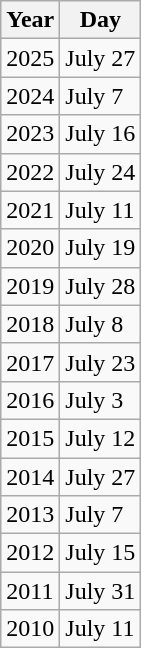<table class="wikitable">
<tr>
<th>Year</th>
<th>Day</th>
</tr>
<tr>
<td>2025</td>
<td>July 27</td>
</tr>
<tr>
<td>2024</td>
<td>July 7</td>
</tr>
<tr>
<td>2023</td>
<td>July 16</td>
</tr>
<tr>
<td>2022</td>
<td>July 24</td>
</tr>
<tr>
<td>2021</td>
<td>July 11</td>
</tr>
<tr>
<td>2020</td>
<td>July 19</td>
</tr>
<tr>
<td>2019</td>
<td>July 28</td>
</tr>
<tr>
<td>2018</td>
<td>July 8</td>
</tr>
<tr>
<td>2017</td>
<td>July 23</td>
</tr>
<tr>
<td>2016</td>
<td>July 3</td>
</tr>
<tr>
<td>2015</td>
<td>July 12</td>
</tr>
<tr>
<td>2014</td>
<td>July 27</td>
</tr>
<tr>
<td>2013</td>
<td>July 7</td>
</tr>
<tr>
<td>2012</td>
<td>July 15</td>
</tr>
<tr>
<td>2011</td>
<td>July 31</td>
</tr>
<tr>
<td>2010</td>
<td>July 11</td>
</tr>
</table>
